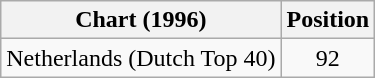<table class="wikitable">
<tr>
<th>Chart (1996)</th>
<th>Position</th>
</tr>
<tr>
<td>Netherlands (Dutch Top 40)</td>
<td align="center">92</td>
</tr>
</table>
